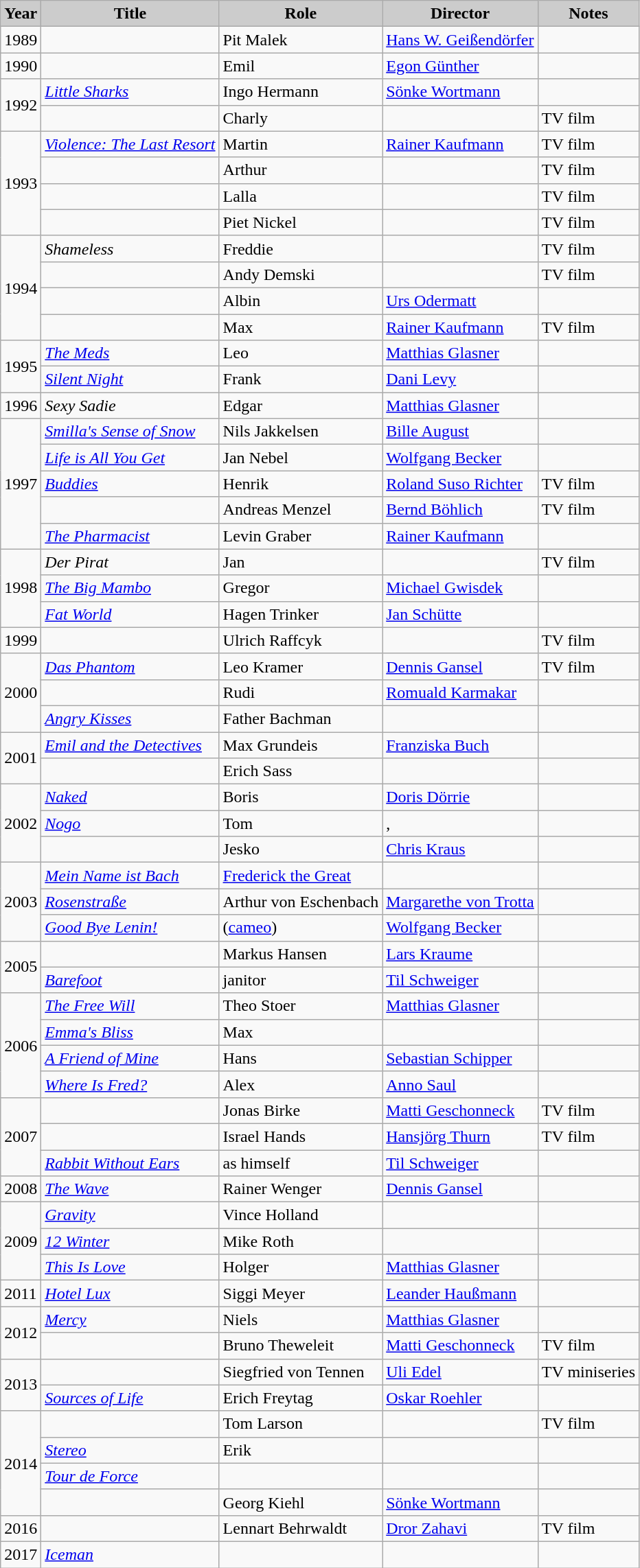<table class="wikitable">
<tr>
<th style="background: #CCCCCC;">Year</th>
<th style="background: #CCCCCC;">Title</th>
<th style="background: #CCCCCC;">Role</th>
<th style="background: #CCCCCC;">Director</th>
<th style="background: #CCCCCC;">Notes</th>
</tr>
<tr>
<td>1989</td>
<td><em></em></td>
<td>Pit Malek</td>
<td><a href='#'>Hans W. Geißendörfer</a></td>
<td></td>
</tr>
<tr>
<td>1990</td>
<td><em></em></td>
<td>Emil</td>
<td><a href='#'>Egon Günther</a></td>
<td></td>
</tr>
<tr>
<td rowspan=2>1992</td>
<td><em><a href='#'>Little Sharks</a></em></td>
<td>Ingo Hermann</td>
<td><a href='#'>Sönke Wortmann</a></td>
<td></td>
</tr>
<tr>
<td><em></em></td>
<td>Charly</td>
<td></td>
<td>TV film</td>
</tr>
<tr>
<td rowspan=4>1993</td>
<td><em><a href='#'>Violence: The Last Resort</a></em></td>
<td>Martin</td>
<td><a href='#'>Rainer Kaufmann</a></td>
<td>TV film</td>
</tr>
<tr>
<td><em></em></td>
<td>Arthur</td>
<td></td>
<td>TV film</td>
</tr>
<tr>
<td><em></em></td>
<td>Lalla</td>
<td></td>
<td>TV film</td>
</tr>
<tr>
<td><em></em></td>
<td>Piet Nickel</td>
<td></td>
<td>TV film</td>
</tr>
<tr>
<td rowspan=4>1994</td>
<td><em>Shameless</em></td>
<td>Freddie</td>
<td></td>
<td>TV film</td>
</tr>
<tr>
<td><em></em></td>
<td>Andy Demski</td>
<td></td>
<td>TV film</td>
</tr>
<tr>
<td><em></em></td>
<td>Albin</td>
<td><a href='#'>Urs Odermatt</a></td>
<td></td>
</tr>
<tr>
<td><em></em></td>
<td>Max</td>
<td><a href='#'>Rainer Kaufmann</a></td>
<td>TV film</td>
</tr>
<tr>
<td rowspan=2>1995</td>
<td><em><a href='#'>The Meds</a></em></td>
<td>Leo</td>
<td><a href='#'>Matthias Glasner</a></td>
<td></td>
</tr>
<tr>
<td><em><a href='#'>Silent Night</a></em></td>
<td>Frank</td>
<td><a href='#'>Dani Levy</a></td>
<td></td>
</tr>
<tr>
<td>1996</td>
<td><em>Sexy Sadie</em></td>
<td>Edgar</td>
<td><a href='#'>Matthias Glasner</a></td>
<td></td>
</tr>
<tr>
<td rowspan=5>1997</td>
<td><em><a href='#'>Smilla's Sense of Snow</a></em></td>
<td>Nils Jakkelsen</td>
<td><a href='#'>Bille August</a></td>
<td></td>
</tr>
<tr>
<td><em><a href='#'>Life is All You Get</a></em></td>
<td>Jan Nebel</td>
<td><a href='#'>Wolfgang Becker</a></td>
<td></td>
</tr>
<tr>
<td><em><a href='#'>Buddies</a></em></td>
<td>Henrik</td>
<td><a href='#'>Roland Suso Richter</a></td>
<td>TV film</td>
</tr>
<tr>
<td><em></em></td>
<td>Andreas Menzel</td>
<td><a href='#'>Bernd Böhlich</a></td>
<td>TV film</td>
</tr>
<tr>
<td><em><a href='#'>The Pharmacist</a></em></td>
<td>Levin Graber</td>
<td><a href='#'>Rainer Kaufmann</a></td>
<td></td>
</tr>
<tr>
<td rowspan=3>1998</td>
<td><em>Der Pirat</em></td>
<td>Jan</td>
<td></td>
<td>TV film</td>
</tr>
<tr>
<td><em><a href='#'>The Big Mambo</a></em></td>
<td>Gregor</td>
<td><a href='#'>Michael Gwisdek</a></td>
<td></td>
</tr>
<tr>
<td><em><a href='#'>Fat World</a></em></td>
<td>Hagen Trinker</td>
<td><a href='#'>Jan Schütte</a></td>
<td></td>
</tr>
<tr>
<td>1999</td>
<td><em></em></td>
<td>Ulrich Raffcyk</td>
<td></td>
<td>TV film</td>
</tr>
<tr>
<td rowspan=3>2000</td>
<td><em><a href='#'>Das Phantom</a></em></td>
<td>Leo Kramer</td>
<td><a href='#'>Dennis Gansel</a></td>
<td>TV film</td>
</tr>
<tr>
<td><em></em></td>
<td>Rudi</td>
<td><a href='#'>Romuald Karmakar</a></td>
<td></td>
</tr>
<tr>
<td><em><a href='#'>Angry Kisses</a></em></td>
<td>Father Bachman</td>
<td></td>
<td></td>
</tr>
<tr>
<td rowspan=2>2001</td>
<td><em><a href='#'>Emil and the Detectives</a></em></td>
<td>Max Grundeis</td>
<td><a href='#'>Franziska Buch</a></td>
<td></td>
</tr>
<tr>
<td><em></em></td>
<td>Erich Sass</td>
<td></td>
<td></td>
</tr>
<tr>
<td rowspan=3>2002</td>
<td><em><a href='#'>Naked</a></em></td>
<td>Boris</td>
<td><a href='#'>Doris Dörrie</a></td>
<td></td>
</tr>
<tr>
<td><em><a href='#'>Nogo</a></em></td>
<td>Tom</td>
<td>, </td>
<td></td>
</tr>
<tr>
<td><em></em></td>
<td>Jesko</td>
<td><a href='#'>Chris Kraus</a></td>
<td></td>
</tr>
<tr>
<td rowspan=3>2003</td>
<td><em><a href='#'>Mein Name ist Bach</a></em></td>
<td><a href='#'>Frederick the Great</a></td>
<td></td>
<td></td>
</tr>
<tr>
<td><em><a href='#'>Rosenstraße</a></em></td>
<td>Arthur von Eschenbach</td>
<td><a href='#'>Margarethe von Trotta</a></td>
<td></td>
</tr>
<tr>
<td><em><a href='#'>Good Bye Lenin!</a></em></td>
<td>(<a href='#'>cameo</a>)</td>
<td><a href='#'>Wolfgang Becker</a></td>
<td></td>
</tr>
<tr>
<td rowspan=2>2005</td>
<td><em></em></td>
<td>Markus Hansen</td>
<td><a href='#'>Lars Kraume</a></td>
<td></td>
</tr>
<tr>
<td><em><a href='#'>Barefoot</a></em></td>
<td>janitor</td>
<td><a href='#'>Til Schweiger</a></td>
<td></td>
</tr>
<tr>
<td rowspan=4>2006</td>
<td><em><a href='#'>The Free Will</a></em></td>
<td>Theo Stoer</td>
<td><a href='#'>Matthias Glasner</a></td>
<td></td>
</tr>
<tr>
<td><em><a href='#'>Emma's Bliss</a></em></td>
<td>Max</td>
<td></td>
<td></td>
</tr>
<tr>
<td><em><a href='#'>A Friend of Mine</a></em></td>
<td>Hans</td>
<td><a href='#'>Sebastian Schipper</a></td>
<td></td>
</tr>
<tr>
<td><em><a href='#'>Where Is Fred?</a></em></td>
<td>Alex</td>
<td><a href='#'>Anno Saul</a></td>
<td></td>
</tr>
<tr>
<td rowspan=3>2007</td>
<td><em></em></td>
<td>Jonas Birke</td>
<td><a href='#'>Matti Geschonneck</a></td>
<td>TV film</td>
</tr>
<tr>
<td><em></em></td>
<td>Israel Hands</td>
<td><a href='#'>Hansjörg Thurn</a></td>
<td>TV film</td>
</tr>
<tr>
<td><em><a href='#'>Rabbit Without Ears</a></em></td>
<td>as himself</td>
<td><a href='#'>Til Schweiger</a></td>
<td></td>
</tr>
<tr>
<td>2008</td>
<td><em><a href='#'>The Wave</a></em></td>
<td>Rainer Wenger</td>
<td><a href='#'>Dennis Gansel</a></td>
<td></td>
</tr>
<tr>
<td rowspan=3>2009</td>
<td><em><a href='#'>Gravity</a></em></td>
<td>Vince Holland</td>
<td></td>
<td></td>
</tr>
<tr>
<td><em><a href='#'>12 Winter</a></em></td>
<td>Mike Roth</td>
<td></td>
<td></td>
</tr>
<tr>
<td><em><a href='#'>This Is Love</a></em></td>
<td>Holger</td>
<td><a href='#'>Matthias Glasner</a></td>
<td></td>
</tr>
<tr>
<td>2011</td>
<td><em><a href='#'>Hotel Lux</a></em></td>
<td>Siggi Meyer</td>
<td><a href='#'>Leander Haußmann</a></td>
<td></td>
</tr>
<tr>
<td rowspan=2>2012</td>
<td><em><a href='#'>Mercy</a></em></td>
<td>Niels</td>
<td><a href='#'>Matthias Glasner</a></td>
<td></td>
</tr>
<tr>
<td><em></em></td>
<td>Bruno Theweleit</td>
<td><a href='#'>Matti Geschonneck</a></td>
<td>TV film</td>
</tr>
<tr>
<td rowspan=2>2013</td>
<td><em></em></td>
<td>Siegfried von Tennen</td>
<td><a href='#'>Uli Edel</a></td>
<td>TV miniseries</td>
</tr>
<tr>
<td><em><a href='#'>Sources of Life</a></em></td>
<td>Erich Freytag</td>
<td><a href='#'>Oskar Roehler</a></td>
<td></td>
</tr>
<tr>
<td rowspan=4>2014</td>
<td><em></em></td>
<td>Tom Larson</td>
<td></td>
<td>TV film</td>
</tr>
<tr>
<td><em><a href='#'>Stereo</a></em></td>
<td>Erik</td>
<td></td>
<td></td>
</tr>
<tr>
<td><em><a href='#'>Tour de Force</a></em></td>
<td></td>
<td></td>
<td></td>
</tr>
<tr>
<td><em></em></td>
<td>Georg Kiehl</td>
<td><a href='#'>Sönke Wortmann</a></td>
<td></td>
</tr>
<tr>
<td>2016</td>
<td><em></em></td>
<td>Lennart Behrwaldt</td>
<td><a href='#'>Dror Zahavi</a></td>
<td>TV film</td>
</tr>
<tr>
<td>2017</td>
<td><em><a href='#'>Iceman</a></em></td>
<td></td>
<td></td>
<td></td>
</tr>
</table>
